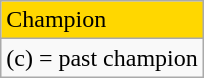<table class="wikitable">
<tr style="background:gold">
<td>Champion</td>
</tr>
<tr>
<td>(c) = past champion</td>
</tr>
</table>
